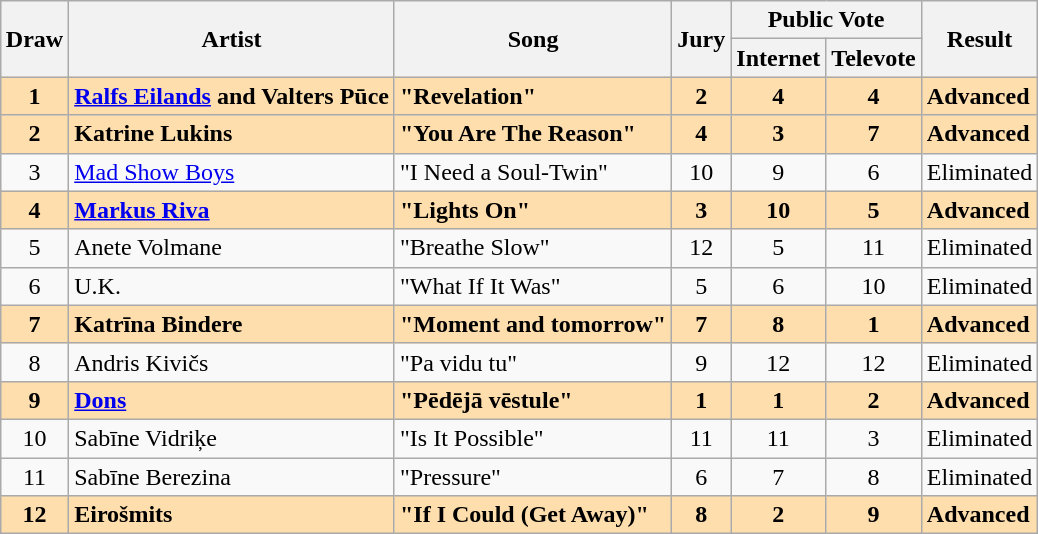<table class="sortable wikitable" style="margin: 1em auto 1em auto; text-align:center;">
<tr>
<th rowspan="2">Draw</th>
<th rowspan="2">Artist</th>
<th rowspan="2">Song</th>
<th rowspan="2">Jury</th>
<th colspan="2">Public Vote</th>
<th rowspan="2">Result</th>
</tr>
<tr>
<th>Internet</th>
<th>Televote</th>
</tr>
<tr style="font-weight:bold; background:#FFDEAD;">
<td>1</td>
<td align="left"><a href='#'>Ralfs Eilands</a> and Valters Pūce</td>
<td align="left">"Revelation"</td>
<td>2</td>
<td>4</td>
<td>4</td>
<td align="left">Advanced</td>
</tr>
<tr style="font-weight:bold; background:#FFDEAD;">
<td>2</td>
<td align="left">Katrine Lukins</td>
<td align="left">"You Are The Reason"</td>
<td>4</td>
<td>3</td>
<td>7</td>
<td align="left">Advanced</td>
</tr>
<tr>
<td>3</td>
<td align="left"><a href='#'>Mad Show Boys</a></td>
<td align="left">"I Need a Soul-Twin"</td>
<td>10</td>
<td>9</td>
<td>6</td>
<td align="left">Eliminated</td>
</tr>
<tr style="font-weight:bold; background:#FFDEAD;">
<td>4</td>
<td align="left"><a href='#'>Markus Riva</a></td>
<td align="left">"Lights On"</td>
<td>3</td>
<td>10</td>
<td>5</td>
<td align="left">Advanced</td>
</tr>
<tr>
<td>5</td>
<td align="left">Anete Volmane</td>
<td align="left">"Breathe Slow"</td>
<td>12</td>
<td>5</td>
<td>11</td>
<td align="left">Eliminated</td>
</tr>
<tr>
<td>6</td>
<td align="left">U.K.</td>
<td align="left">"What If It Was"</td>
<td>5</td>
<td>6</td>
<td>10</td>
<td align="left">Eliminated</td>
</tr>
<tr style="font-weight:bold; background:#FFDEAD;">
<td>7</td>
<td align="left">Katrīna Bindere</td>
<td align="left">"Moment and tomorrow"</td>
<td>7</td>
<td>8</td>
<td>1</td>
<td align="left">Advanced</td>
</tr>
<tr>
<td>8</td>
<td align="left">Andris Kivičs</td>
<td align="left">"Pa vidu tu"</td>
<td>9</td>
<td>12</td>
<td>12</td>
<td align="left">Eliminated</td>
</tr>
<tr style="font-weight:bold; background:#FFDEAD;">
<td>9</td>
<td align="left"><a href='#'>Dons</a></td>
<td align="left">"Pēdējā vēstule"</td>
<td>1</td>
<td>1</td>
<td>2</td>
<td align="left">Advanced</td>
</tr>
<tr>
<td>10</td>
<td align="left">Sabīne Vidriķe</td>
<td align="left">"Is It Possible"</td>
<td>11</td>
<td>11</td>
<td>3</td>
<td align="left">Eliminated</td>
</tr>
<tr>
<td>11</td>
<td align="left">Sabīne Berezina</td>
<td align="left">"Pressure"</td>
<td>6</td>
<td>7</td>
<td>8</td>
<td align="left">Eliminated</td>
</tr>
<tr style="font-weight:bold; background:#FFDEAD;">
<td>12</td>
<td align="left">Eirošmits</td>
<td align="left">"If I Could (Get Away)"</td>
<td>8</td>
<td>2</td>
<td>9</td>
<td align="left">Advanced</td>
</tr>
</table>
